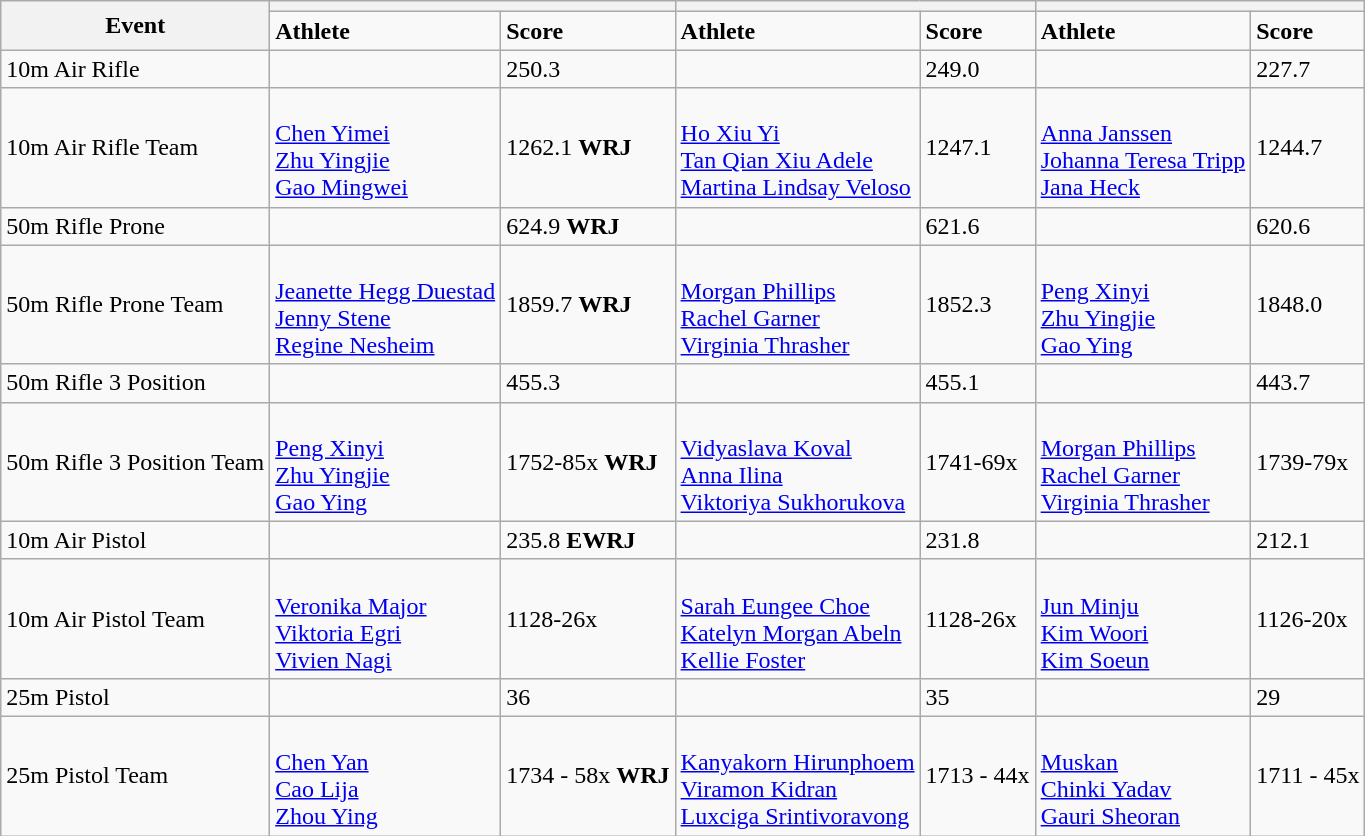<table class="wikitable">
<tr>
<th rowspan="2">Event</th>
<th colspan="2"></th>
<th colspan="2"></th>
<th colspan="2"></th>
</tr>
<tr>
<td><strong>Athlete</strong></td>
<td><strong>Score</strong></td>
<td><strong>Athlete</strong></td>
<td><strong>Score</strong></td>
<td><strong>Athlete</strong></td>
<td><strong>Score</strong></td>
</tr>
<tr>
<td>10m Air Rifle</td>
<td></td>
<td>250.3</td>
<td></td>
<td>249.0</td>
<td></td>
<td>227.7</td>
</tr>
<tr>
<td>10m Air Rifle Team</td>
<td><br><a href='#'>Chen Yimei</a><br><a href='#'>Zhu Yingjie</a><br><a href='#'>Gao Mingwei</a></td>
<td>1262.1 <strong>WRJ</strong></td>
<td><br><a href='#'>Ho Xiu Yi</a><br><a href='#'>Tan Qian Xiu Adele</a><br><a href='#'>Martina Lindsay Veloso</a></td>
<td>1247.1</td>
<td><br><a href='#'>Anna Janssen</a><br><a href='#'>Johanna Teresa Tripp</a><br><a href='#'>Jana Heck</a></td>
<td>1244.7</td>
</tr>
<tr>
<td>50m Rifle Prone</td>
<td></td>
<td>624.9 <strong>WRJ</strong></td>
<td></td>
<td>621.6</td>
<td></td>
<td>620.6</td>
</tr>
<tr>
<td>50m Rifle Prone Team</td>
<td><br><a href='#'>Jeanette Hegg Duestad</a><br><a href='#'>Jenny Stene</a><br><a href='#'>Regine Nesheim</a></td>
<td>1859.7 <strong>WRJ</strong></td>
<td><br><a href='#'>Morgan Phillips</a><br><a href='#'>Rachel Garner</a><br><a href='#'>Virginia Thrasher</a></td>
<td>1852.3</td>
<td><br><a href='#'>Peng Xinyi</a><br><a href='#'>Zhu Yingjie</a><br><a href='#'>Gao Ying</a></td>
<td>1848.0</td>
</tr>
<tr>
<td>50m Rifle 3 Position</td>
<td></td>
<td>455.3</td>
<td></td>
<td>455.1</td>
<td></td>
<td>443.7</td>
</tr>
<tr>
<td>50m Rifle 3 Position Team</td>
<td><br><a href='#'>Peng Xinyi</a><br><a href='#'>Zhu Yingjie</a><br><a href='#'>Gao Ying</a></td>
<td>1752-85x <strong>WRJ</strong></td>
<td><br><a href='#'>Vidyaslava Koval</a><br><a href='#'>Anna Ilina</a><br><a href='#'>Viktoriya Sukhorukova</a></td>
<td>1741-69x</td>
<td><br><a href='#'>Morgan Phillips</a><br><a href='#'>Rachel Garner</a><br><a href='#'>Virginia Thrasher</a></td>
<td>1739-79x</td>
</tr>
<tr>
<td>10m Air Pistol</td>
<td></td>
<td>235.8 <strong>EWRJ</strong></td>
<td></td>
<td>231.8</td>
<td></td>
<td>212.1</td>
</tr>
<tr>
<td>10m Air Pistol Team</td>
<td><br><a href='#'>Veronika Major</a><br><a href='#'>Viktoria Egri</a><br><a href='#'>Vivien Nagi</a></td>
<td>1128-26x</td>
<td><br><a href='#'>Sarah Eungee Choe</a><br><a href='#'>Katelyn Morgan Abeln</a><br><a href='#'>Kellie Foster</a></td>
<td>1128-26x</td>
<td><br><a href='#'>Jun Minju</a><br><a href='#'>Kim Woori</a><br><a href='#'>Kim Soeun</a></td>
<td>1126-20x</td>
</tr>
<tr>
<td>25m Pistol</td>
<td></td>
<td>36</td>
<td></td>
<td>35</td>
<td></td>
<td>29</td>
</tr>
<tr>
<td>25m Pistol Team</td>
<td><br><a href='#'>Chen Yan</a><br><a href='#'>Cao Lija</a><br><a href='#'>Zhou Ying</a></td>
<td>1734 - 58x <strong>WRJ</strong></td>
<td><br><a href='#'>Kanyakorn Hirunphoem</a><br><a href='#'>Viramon Kidran</a><br><a href='#'>Luxciga Srintivoravong</a></td>
<td>1713 - 44x</td>
<td><br><a href='#'>Muskan</a><br><a href='#'>Chinki Yadav</a><br><a href='#'>Gauri Sheoran</a></td>
<td>1711 - 45x</td>
</tr>
</table>
